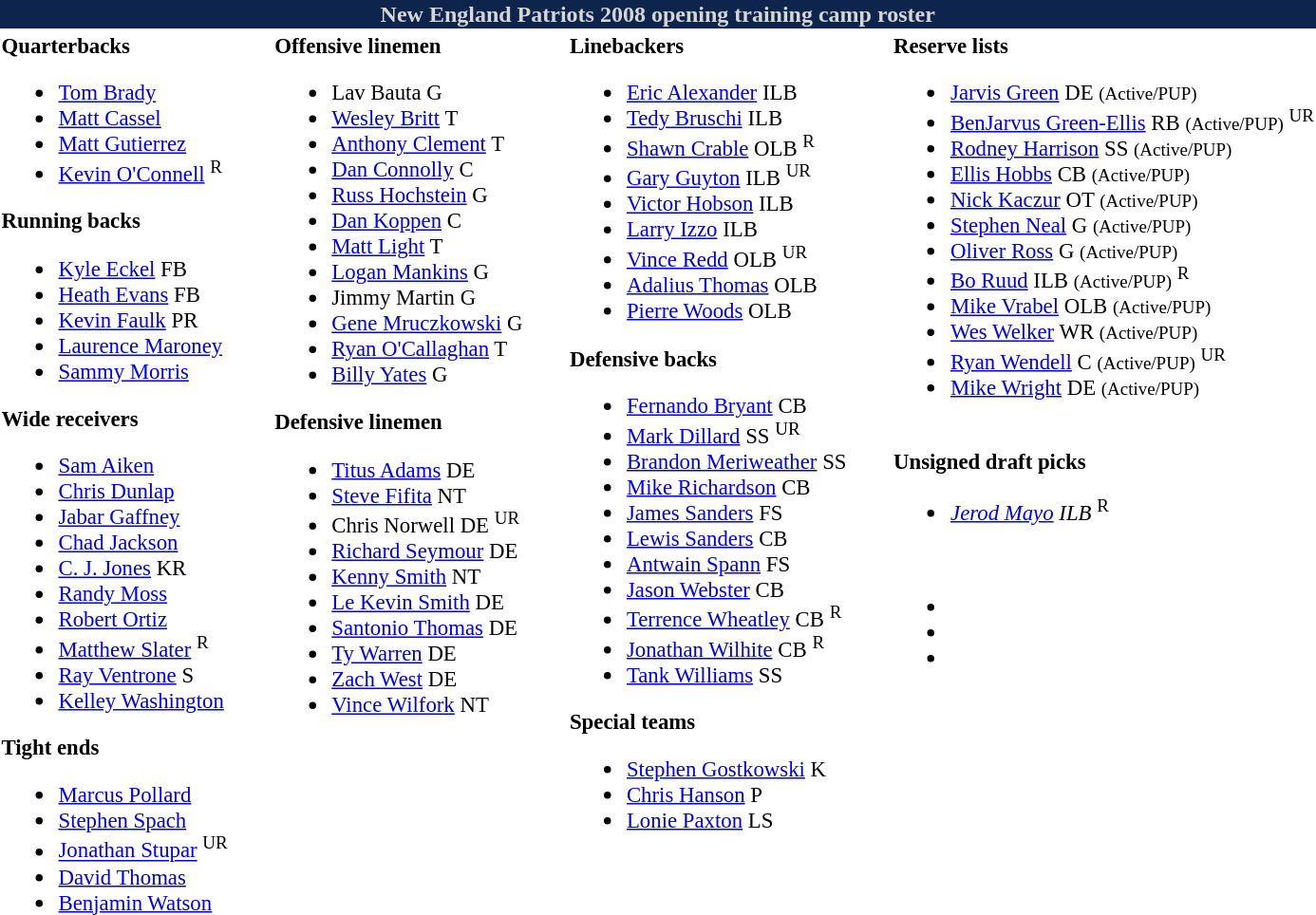<table class="toccolours" style="text-align: left;">
<tr>
<th colspan="9" style="background-color: #0d254c; color: #d6d6d6; text-align: center;">New England Patriots 2008 opening training camp roster</th>
</tr>
<tr>
<td style="font-size: 95%;" valign="top"><strong>Quarterbacks</strong><br><ul><li> <a href='#'>Tom Brady</a></li><li> <a href='#'>Matt Cassel</a></li><li> <a href='#'>Matt Gutierrez</a></li><li> <a href='#'>Kevin O'Connell</a> <sup>R</sup></li></ul><strong>Running backs</strong><ul><li> <a href='#'>Kyle Eckel</a> FB</li><li> <a href='#'>Heath Evans</a> FB</li><li> <a href='#'>Kevin Faulk</a> PR</li><li> <a href='#'>Laurence Maroney</a></li><li> <a href='#'>Sammy Morris</a></li></ul><strong>Wide receivers</strong><ul><li> <a href='#'>Sam Aiken</a></li><li> <a href='#'>Chris Dunlap</a></li><li> <a href='#'>Jabar Gaffney</a></li><li> <a href='#'>Chad Jackson</a></li><li> <a href='#'>C. J. Jones</a> KR</li><li> <a href='#'>Randy Moss</a></li><li> <a href='#'>Robert Ortiz</a></li><li> <a href='#'>Matthew Slater</a>  <sup>R</sup></li><li> <a href='#'>Ray Ventrone</a> S</li><li> <a href='#'>Kelley Washington</a></li></ul><strong>Tight ends</strong><ul><li> <a href='#'>Marcus Pollard</a></li><li> <a href='#'>Stephen Spach</a></li><li> <a href='#'>Jonathan Stupar</a> <sup>UR</sup></li><li> <a href='#'>David Thomas</a></li><li> <a href='#'>Benjamin Watson</a></li></ul></td>
<td style="width: 25px;"></td>
<td style="font-size: 95%;" valign="top"><strong>Offensive linemen</strong><br><ul><li> Lav Bauta G</li><li> <a href='#'>Wesley Britt</a> T</li><li> <a href='#'>Anthony Clement</a> T</li><li> <a href='#'>Dan Connolly</a> C</li><li> <a href='#'>Russ Hochstein</a> G</li><li> <a href='#'>Dan Koppen</a> C</li><li> <a href='#'>Matt Light</a> T</li><li> <a href='#'>Logan Mankins</a> G</li><li> Jimmy Martin G</li><li> <a href='#'>Gene Mruczkowski</a> G</li><li> <a href='#'>Ryan O'Callaghan</a> T</li><li> <a href='#'>Billy Yates</a> G</li></ul><strong>Defensive linemen</strong><ul><li> <a href='#'>Titus Adams</a> DE</li><li> <a href='#'>Steve Fifita</a> NT</li><li> Chris Norwell DE <sup>UR</sup></li><li> <a href='#'>Richard Seymour</a> DE</li><li> <a href='#'>Kenny Smith</a> NT</li><li> <a href='#'>Le Kevin Smith</a> DE</li><li> <a href='#'>Santonio Thomas</a> DE</li><li> <a href='#'>Ty Warren</a> DE</li><li> <a href='#'>Zach West</a> DE</li><li> <a href='#'>Vince Wilfork</a> NT</li></ul></td>
<td style="width: 25px;"></td>
<td style="font-size: 95%;" valign="top"><strong>Linebackers</strong><br><ul><li> <a href='#'>Eric Alexander</a> ILB</li><li> <a href='#'>Tedy Bruschi</a> ILB</li><li> <a href='#'>Shawn Crable</a> OLB <sup>R</sup></li><li> <a href='#'>Gary Guyton</a> ILB <sup>UR</sup></li><li> <a href='#'>Victor Hobson</a> ILB</li><li> <a href='#'>Larry Izzo</a> ILB</li><li> <a href='#'>Vince Redd</a> OLB <sup>UR</sup></li><li> <a href='#'>Adalius Thomas</a> OLB</li><li> <a href='#'>Pierre Woods</a> OLB</li></ul><strong>Defensive backs</strong><ul><li> <a href='#'>Fernando Bryant</a> CB</li><li> <a href='#'>Mark Dillard</a> SS <sup>UR</sup></li><li> <a href='#'>Brandon Meriweather</a> SS</li><li> <a href='#'>Mike Richardson</a> CB</li><li> <a href='#'>James Sanders</a> FS</li><li> <a href='#'>Lewis Sanders</a> CB</li><li> <a href='#'>Antwain Spann</a> FS</li><li> <a href='#'>Jason Webster</a> CB</li><li> <a href='#'>Terrence Wheatley</a> CB <sup>R</sup></li><li> <a href='#'>Jonathan Wilhite</a> CB <sup>R</sup></li><li> <a href='#'>Tank Williams</a> SS</li></ul><strong>Special teams</strong><ul><li> <a href='#'>Stephen Gostkowski</a> K</li><li> <a href='#'>Chris Hanson</a> P</li><li> <a href='#'>Lonie Paxton</a> LS</li></ul></td>
<td style="width: 25px;"></td>
<td style="font-size: 95%;" valign="top"><strong>Reserve lists</strong><br><ul><li> <a href='#'>Jarvis Green</a> DE <small>(Active/PUP)</small> </li><li> <a href='#'>BenJarvus Green-Ellis</a> RB <small>(Active/PUP)</small> <sup>UR</sup> </li><li> <a href='#'>Rodney Harrison</a> SS <small>(Active/PUP)</small> </li><li> <a href='#'>Ellis Hobbs</a> CB <small>(Active/PUP)</small> </li><li> <a href='#'>Nick Kaczur</a> OT <small>(Active/PUP)</small> </li><li> <a href='#'>Stephen Neal</a> G <small>(Active/PUP)</small> </li><li> <a href='#'>Oliver Ross</a> G <small>(Active/PUP)</small> </li><li> <a href='#'>Bo Ruud</a> ILB <small>(Active/PUP)</small> <sup>R</sup> </li><li> <a href='#'>Mike Vrabel</a> OLB <small>(Active/PUP)</small> </li><li> <a href='#'>Wes Welker</a> WR <small>(Active/PUP)</small> </li><li> <a href='#'>Ryan Wendell</a> C <small>(Active/PUP)</small> <sup>UR</sup> </li><li> <a href='#'>Mike Wright</a> DE <small>(Active/PUP)</small> </li></ul><br>
<strong>Unsigned draft picks</strong><ul><li> <em><a href='#'>Jerod Mayo</a> ILB</em> <sup>R</sup></li></ul><br>
<ul><li></li><li></li><li></li></ul></td>
</tr>
<tr>
</tr>
</table>
